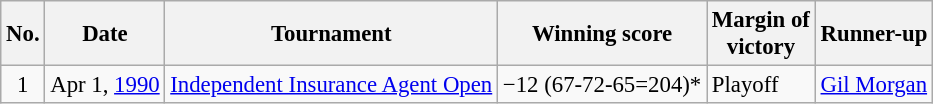<table class="wikitable" style="font-size:95%;">
<tr>
<th>No.</th>
<th>Date</th>
<th>Tournament</th>
<th>Winning score</th>
<th>Margin of<br>victory</th>
<th>Runner-up</th>
</tr>
<tr>
<td align=center>1</td>
<td align=right>Apr 1, <a href='#'>1990</a></td>
<td><a href='#'>Independent Insurance Agent Open</a></td>
<td>−12 (67-72-65=204)*</td>
<td>Playoff</td>
<td> <a href='#'>Gil Morgan</a></td>
</tr>
</table>
